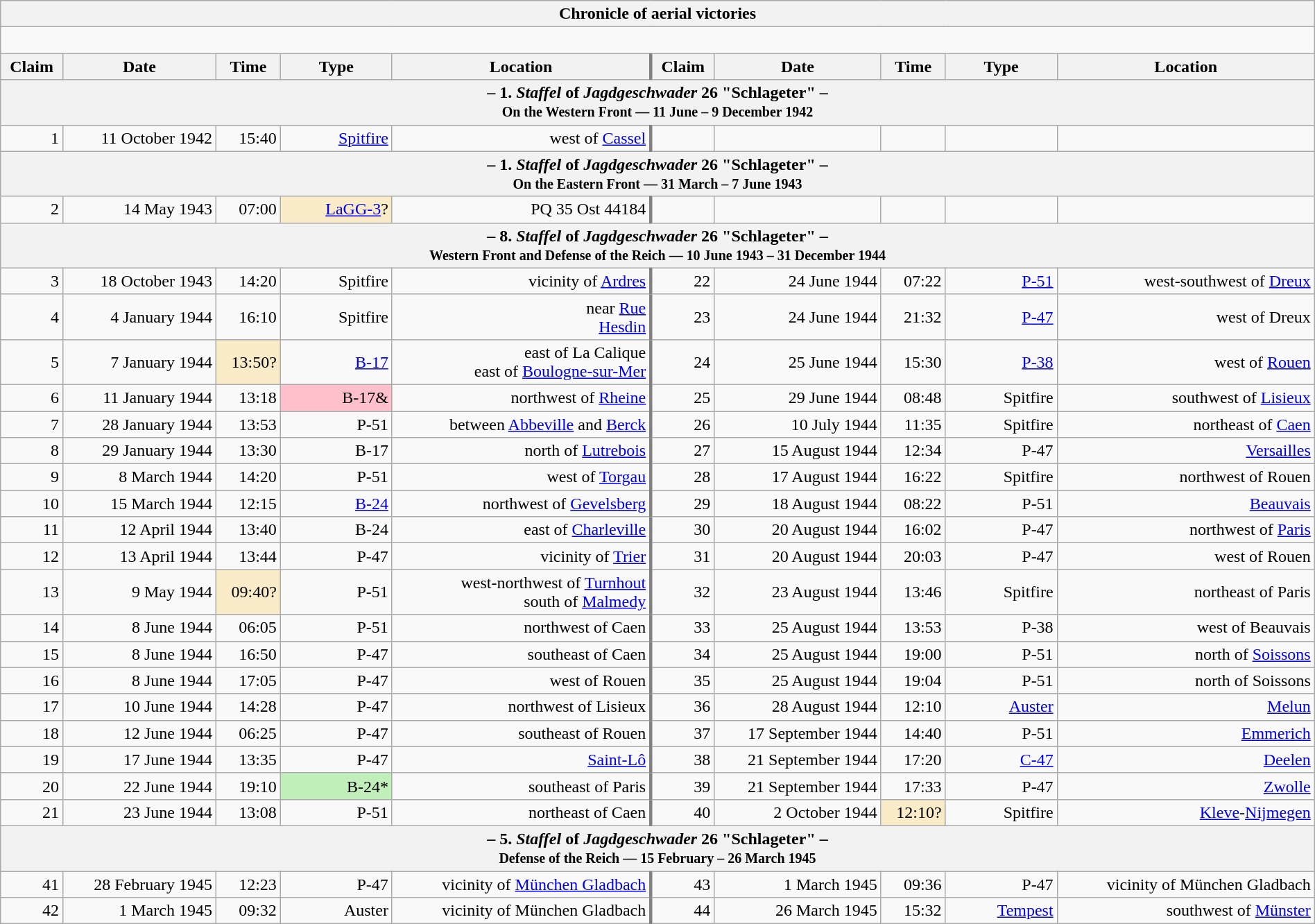<table class="wikitable plainrowheaders collapsible" style="margin-left: auto; margin-right: auto; border: none; text-align:right; width: 100%;">
<tr>
<th colspan="10">Chronicle of aerial victories</th>
</tr>
<tr>
<td colspan="10" style="text-align: left;"><br>

</td>
</tr>
<tr>
<th scope="col">Claim</th>
<th scope="col">Date</th>
<th scope="col">Time</th>
<th scope="col" width="100px">Type</th>
<th scope="col">Location</th>
<th scope="col" style="border-left: 3px solid grey;">Claim</th>
<th scope="col">Date</th>
<th scope="col">Time</th>
<th scope="col" width="100px">Type</th>
<th scope="col">Location</th>
</tr>
<tr>
<th colspan="10">– 1. <em>Staffel</em> of <em>Jagdgeschwader</em> 26 "Schlageter" –<br><small>On the Western Front — 11 June – 9 December 1942</small></th>
</tr>
<tr>
<td>1</td>
<td>11 October 1942</td>
<td>15:40</td>
<td><a href='#'>Spitfire</a></td>
<td> west of <a href='#'>Cassel</a></td>
<td style="border-left: 3px solid grey;"></td>
<td></td>
<td></td>
<td></td>
<td></td>
</tr>
<tr>
<th colspan="10">– 1. <em>Staffel</em> of <em>Jagdgeschwader</em> 26 "Schlageter" –<br><small>On the Eastern Front — 31 March – 7 June 1943</small></th>
</tr>
<tr>
<td>2</td>
<td>14 May 1943</td>
<td>07:00</td>
<td style="background:#faecc8"><a href='#'>LaGG-3</a>?</td>
<td>PQ 35 Ost 44184</td>
<td style="border-left: 3px solid grey;"></td>
<td></td>
<td></td>
<td></td>
<td></td>
</tr>
<tr>
<th colspan="10">– 8. <em>Staffel</em> of <em>Jagdgeschwader</em> 26 "Schlageter" –<br><small>Western Front and Defense of the Reich — 10 June 1943 – 31 December 1944</small></th>
</tr>
<tr>
<td>3</td>
<td>18 October 1943</td>
<td>14:20</td>
<td>Spitfire</td>
<td>vicinity of <a href='#'>Ardres</a></td>
<td style="border-left: 3px solid grey;">22</td>
<td>24 June 1944</td>
<td>07:22</td>
<td><a href='#'>P-51</a></td>
<td> west-southwest of <a href='#'>Dreux</a></td>
</tr>
<tr>
<td>4</td>
<td>4 January 1944</td>
<td>16:10</td>
<td>Spitfire</td>
<td>near <a href='#'>Rue</a><br><a href='#'>Hesdin</a></td>
<td style="border-left: 3px solid grey;">23</td>
<td>24 June 1944</td>
<td>21:32</td>
<td><a href='#'>P-47</a></td>
<td>west of Dreux</td>
</tr>
<tr>
<td>5</td>
<td>7 January 1944</td>
<td style="background:#faecc8">13:50?</td>
<td><a href='#'>B-17</a></td>
<td> east of La Calique<br>east of <a href='#'>Boulogne-sur-Mer</a></td>
<td style="border-left: 3px solid grey;">24</td>
<td>25 June 1944</td>
<td>15:30</td>
<td><a href='#'>P-38</a></td>
<td>west of <a href='#'>Rouen</a></td>
</tr>
<tr>
<td>6</td>
<td>11 January 1944</td>
<td>13:18</td>
<td style="background:pink;">B-17&</td>
<td> northwest of <a href='#'>Rheine</a></td>
<td style="border-left: 3px solid grey;">25</td>
<td>29 June 1944</td>
<td>08:48</td>
<td>Spitfire</td>
<td> southwest of <a href='#'>Lisieux</a></td>
</tr>
<tr>
<td>7</td>
<td>28 January 1944</td>
<td>13:53</td>
<td>P-51</td>
<td>between <a href='#'>Abbeville</a> and <a href='#'>Berck</a></td>
<td style="border-left: 3px solid grey;">26</td>
<td>10 July 1944</td>
<td>11:35</td>
<td>Spitfire</td>
<td>northeast of <a href='#'>Caen</a></td>
</tr>
<tr>
<td>8</td>
<td>29 January 1944</td>
<td>13:30</td>
<td>B-17</td>
<td> north of <a href='#'>Lutrebois</a></td>
<td style="border-left: 3px solid grey;">27</td>
<td>15 August 1944</td>
<td>12:34</td>
<td>P-47</td>
<td><a href='#'>Versailles</a></td>
</tr>
<tr>
<td>9</td>
<td>8 March 1944</td>
<td>14:20</td>
<td>P-51</td>
<td> west of <a href='#'>Torgau</a></td>
<td style="border-left: 3px solid grey;">28</td>
<td>17 August 1944</td>
<td>16:22</td>
<td>Spitfire</td>
<td>northwest of Rouen</td>
</tr>
<tr>
<td>10</td>
<td>15 March 1944</td>
<td>12:15</td>
<td><a href='#'>B-24</a></td>
<td>northwest of <a href='#'>Gevelsberg</a></td>
<td style="border-left: 3px solid grey;">29</td>
<td>18 August 1944</td>
<td>08:22</td>
<td>P-51</td>
<td><a href='#'>Beauvais</a></td>
</tr>
<tr>
<td>11</td>
<td>12 April 1944</td>
<td>13:40</td>
<td>B-24</td>
<td> east of <a href='#'>Charleville</a></td>
<td style="border-left: 3px solid grey;">30</td>
<td>20 August 1944</td>
<td>16:02</td>
<td>P-47</td>
<td>northwest of <a href='#'>Paris</a></td>
</tr>
<tr>
<td>12</td>
<td>13 April 1944</td>
<td>13:44</td>
<td>P-47</td>
<td>vicinity of <a href='#'>Trier</a></td>
<td style="border-left: 3px solid grey;">31</td>
<td>20 August 1944</td>
<td>20:03</td>
<td>P-47</td>
<td>west of Rouen</td>
</tr>
<tr>
<td>13</td>
<td>9 May 1944</td>
<td style="background:#faecc8">09:40?</td>
<td>P-51</td>
<td> west-northwest of <a href='#'>Turnhout</a><br>south of <a href='#'>Malmedy</a></td>
<td style="border-left: 3px solid grey;">32</td>
<td>23 August 1944</td>
<td>13:46</td>
<td>Spitfire</td>
<td>northeast of Paris</td>
</tr>
<tr>
<td>14</td>
<td>8 June 1944</td>
<td>06:05</td>
<td>P-51</td>
<td>northwest of Caen</td>
<td style="border-left: 3px solid grey;">33</td>
<td>25 August 1944</td>
<td>13:53</td>
<td>P-38</td>
<td>west of Beauvais</td>
</tr>
<tr>
<td>15</td>
<td>8 June 1944</td>
<td>16:50</td>
<td>P-47</td>
<td> southeast of Caen</td>
<td style="border-left: 3px solid grey;">34</td>
<td>25 August 1944</td>
<td>19:00</td>
<td>P-51</td>
<td>north of <a href='#'>Soissons</a></td>
</tr>
<tr>
<td>16</td>
<td>8 June 1944</td>
<td>17:05</td>
<td>P-47</td>
<td>west of Rouen</td>
<td style="border-left: 3px solid grey;">35</td>
<td>25 August 1944</td>
<td>19:04</td>
<td>P-51</td>
<td>north of Soissons</td>
</tr>
<tr>
<td>17</td>
<td>10 June 1944</td>
<td>14:28</td>
<td>P-47</td>
<td>northwest of Lisieux</td>
<td style="border-left: 3px solid grey;">36</td>
<td>28 August 1944</td>
<td>12:10</td>
<td><a href='#'>Auster</a></td>
<td><a href='#'>Melun</a></td>
</tr>
<tr>
<td>18</td>
<td>12 June 1944</td>
<td>06:25</td>
<td>P-47</td>
<td> southeast of Rouen</td>
<td style="border-left: 3px solid grey;">37</td>
<td>17 September 1944</td>
<td>14:40</td>
<td>P-51</td>
<td><a href='#'>Emmerich</a></td>
</tr>
<tr>
<td>19</td>
<td>17 June 1944</td>
<td>13:35</td>
<td>P-47</td>
<td><a href='#'>Saint-Lô</a></td>
<td style="border-left: 3px solid grey;">38</td>
<td>21 September 1944</td>
<td>17:20</td>
<td><a href='#'>C-47</a></td>
<td><a href='#'>Deelen</a></td>
</tr>
<tr>
<td>20</td>
<td>22 June 1944</td>
<td>19:10</td>
<td style="background:#C0EFBA">B-24*</td>
<td>southeast of Paris</td>
<td style="border-left: 3px solid grey;">39</td>
<td>21 September 1944</td>
<td>17:33</td>
<td>P-47</td>
<td><a href='#'>Zwolle</a></td>
</tr>
<tr>
<td>21</td>
<td>23 June 1944</td>
<td>13:08</td>
<td>P-51</td>
<td>northeast of Caen</td>
<td style="border-left: 3px solid grey;">40</td>
<td>2 October 1944</td>
<td style="background:#faecc8">12:10?</td>
<td>Spitfire</td>
<td><a href='#'>Kleve</a>-<a href='#'>Nijmegen</a></td>
</tr>
<tr>
<th colspan="10">– 5. <em>Staffel</em> of <em>Jagdgeschwader</em> 26 "Schlageter" –<br><small>Defense of the Reich — 15 February – 26 March 1945</small></th>
</tr>
<tr>
<td>41</td>
<td>28 February 1945</td>
<td>12:23</td>
<td>P-47</td>
<td>vicinity of <a href='#'>München Gladbach</a></td>
<td style="border-left: 3px solid grey;">43</td>
<td>1 March 1945</td>
<td>09:36</td>
<td>P-47</td>
<td>vicinity of München Gladbach</td>
</tr>
<tr>
<td>42</td>
<td>1 March 1945</td>
<td>09:32</td>
<td>Auster</td>
<td>vicinity of München Gladbach</td>
<td style="border-left: 3px solid grey;">44</td>
<td>26 March 1945</td>
<td>15:32</td>
<td><a href='#'>Tempest</a></td>
<td>southwest of <a href='#'>Münster</a></td>
</tr>
</table>
